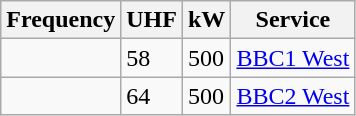<table class="wikitable sortable">
<tr>
<th>Frequency</th>
<th>UHF</th>
<th>kW</th>
<th>Service</th>
</tr>
<tr>
<td></td>
<td>58</td>
<td>500</td>
<td><a href='#'>BBC1 West</a></td>
</tr>
<tr>
<td></td>
<td>64</td>
<td>500</td>
<td><a href='#'>BBC2 West</a></td>
</tr>
</table>
